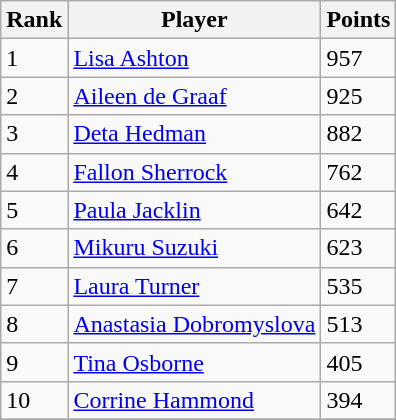<table class="wikitable">
<tr>
<th>Rank</th>
<th>Player</th>
<th>Points</th>
</tr>
<tr>
<td>1</td>
<td> <a href='#'>Lisa Ashton</a></td>
<td>957</td>
</tr>
<tr>
<td>2</td>
<td> <a href='#'>Aileen de Graaf</a></td>
<td>925</td>
</tr>
<tr>
<td>3</td>
<td> <a href='#'>Deta Hedman</a></td>
<td>882</td>
</tr>
<tr>
<td>4</td>
<td> <a href='#'>Fallon Sherrock</a></td>
<td>762</td>
</tr>
<tr>
<td>5</td>
<td> <a href='#'>Paula Jacklin</a></td>
<td>642</td>
</tr>
<tr>
<td>6</td>
<td> <a href='#'>Mikuru Suzuki</a></td>
<td>623</td>
</tr>
<tr>
<td>7</td>
<td> <a href='#'>Laura Turner</a></td>
<td>535</td>
</tr>
<tr>
<td>8</td>
<td> <a href='#'>Anastasia Dobromyslova</a></td>
<td>513</td>
</tr>
<tr>
<td>9</td>
<td> <a href='#'>Tina Osborne</a></td>
<td>405</td>
</tr>
<tr>
<td>10</td>
<td> <a href='#'>Corrine Hammond</a></td>
<td>394</td>
</tr>
<tr>
</tr>
</table>
